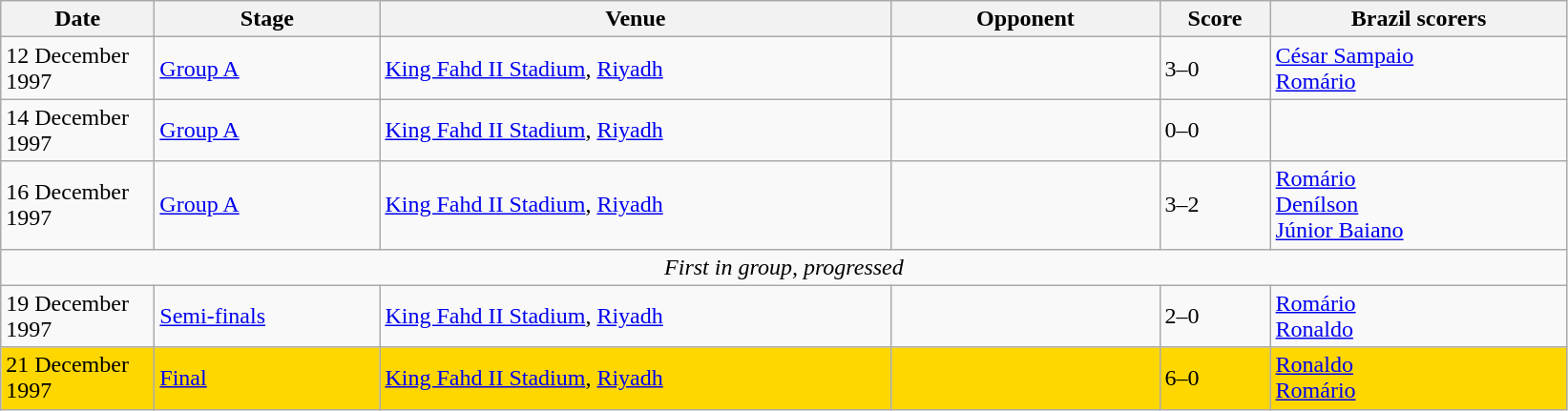<table class="wikitable">
<tr>
<th width=100px>Date</th>
<th width=150px>Stage</th>
<th width=350px>Venue</th>
<th width=180px>Opponent</th>
<th width=70px>Score</th>
<th width=200px>Brazil scorers</th>
</tr>
<tr>
<td>12 December 1997</td>
<td><a href='#'>Group A</a></td>
<td><a href='#'>King Fahd II Stadium</a>, <a href='#'>Riyadh</a></td>
<td></td>
<td>3–0</td>
<td><a href='#'>César Sampaio</a>  <br> <a href='#'>Romário</a> </td>
</tr>
<tr>
<td>14 December 1997</td>
<td><a href='#'>Group A</a></td>
<td><a href='#'>King Fahd II Stadium</a>, <a href='#'>Riyadh</a></td>
<td></td>
<td>0–0</td>
<td></td>
</tr>
<tr>
<td>16 December 1997</td>
<td><a href='#'>Group A</a></td>
<td><a href='#'>King Fahd II Stadium</a>, <a href='#'>Riyadh</a></td>
<td></td>
<td>3–2</td>
<td><a href='#'>Romário</a>  <br> <a href='#'>Denílson</a>  <br> <a href='#'>Júnior Baiano</a> </td>
</tr>
<tr>
<td colspan="6" style="text-align:center;"><em>First in group, progressed</em></td>
</tr>
<tr>
<td>19 December 1997</td>
<td><a href='#'>Semi-finals</a></td>
<td><a href='#'>King Fahd II Stadium</a>, <a href='#'>Riyadh</a></td>
<td></td>
<td>2–0</td>
<td><a href='#'>Romário</a>  <br> <a href='#'>Ronaldo</a> </td>
</tr>
<tr style="background:gold;">
<td>21 December 1997</td>
<td><a href='#'>Final</a></td>
<td><a href='#'>King Fahd II Stadium</a>, <a href='#'>Riyadh</a></td>
<td></td>
<td>6–0</td>
<td><a href='#'>Ronaldo</a>  <br> <a href='#'>Romário</a> </td>
</tr>
</table>
